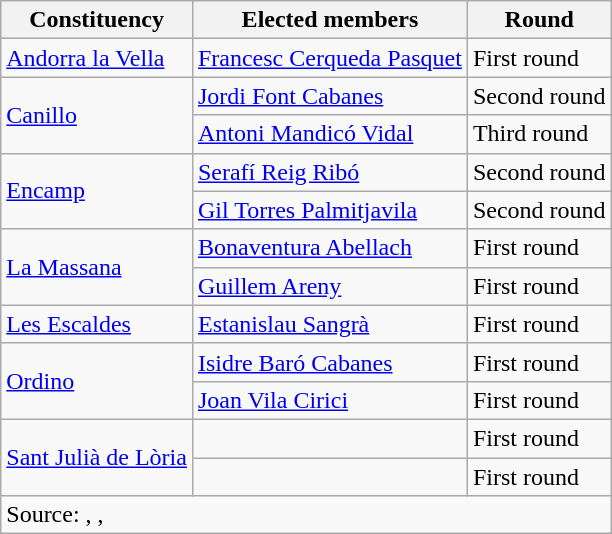<table class=wikitable>
<tr>
<th>Constituency</th>
<th>Elected members</th>
<th>Round</th>
</tr>
<tr>
<td><a href='#'>Andorra la Vella</a></td>
<td><a href='#'>Francesc Cerqueda Pasquet</a></td>
<td>First round</td>
</tr>
<tr>
<td rowspan=2><a href='#'>Canillo</a></td>
<td><a href='#'>Jordi Font Cabanes</a></td>
<td>Second round</td>
</tr>
<tr>
<td><a href='#'>Antoni Mandicó Vidal</a></td>
<td>Third round</td>
</tr>
<tr>
<td rowspan=2><a href='#'>Encamp</a></td>
<td><a href='#'>Serafí Reig Ribó</a></td>
<td>Second round</td>
</tr>
<tr>
<td><a href='#'>Gil Torres Palmitjavila</a></td>
<td>Second round</td>
</tr>
<tr>
<td rowspan=2><a href='#'>La Massana</a></td>
<td><a href='#'>Bonaventura Abellach</a></td>
<td>First round</td>
</tr>
<tr>
<td><a href='#'>Guillem Areny</a></td>
<td>First round</td>
</tr>
<tr>
<td><a href='#'>Les Escaldes</a></td>
<td><a href='#'>Estanislau Sangrà</a></td>
<td>First round</td>
</tr>
<tr>
<td rowspan=2><a href='#'>Ordino</a></td>
<td><a href='#'>Isidre Baró Cabanes</a></td>
<td>First round</td>
</tr>
<tr>
<td><a href='#'>Joan Vila Cirici</a></td>
<td>First round</td>
</tr>
<tr>
<td rowspan=2><a href='#'>Sant Julià de Lòria</a></td>
<td></td>
<td>First round</td>
</tr>
<tr>
<td></td>
<td>First round</td>
</tr>
<tr>
<td colspan=3>Source: , , </td>
</tr>
</table>
